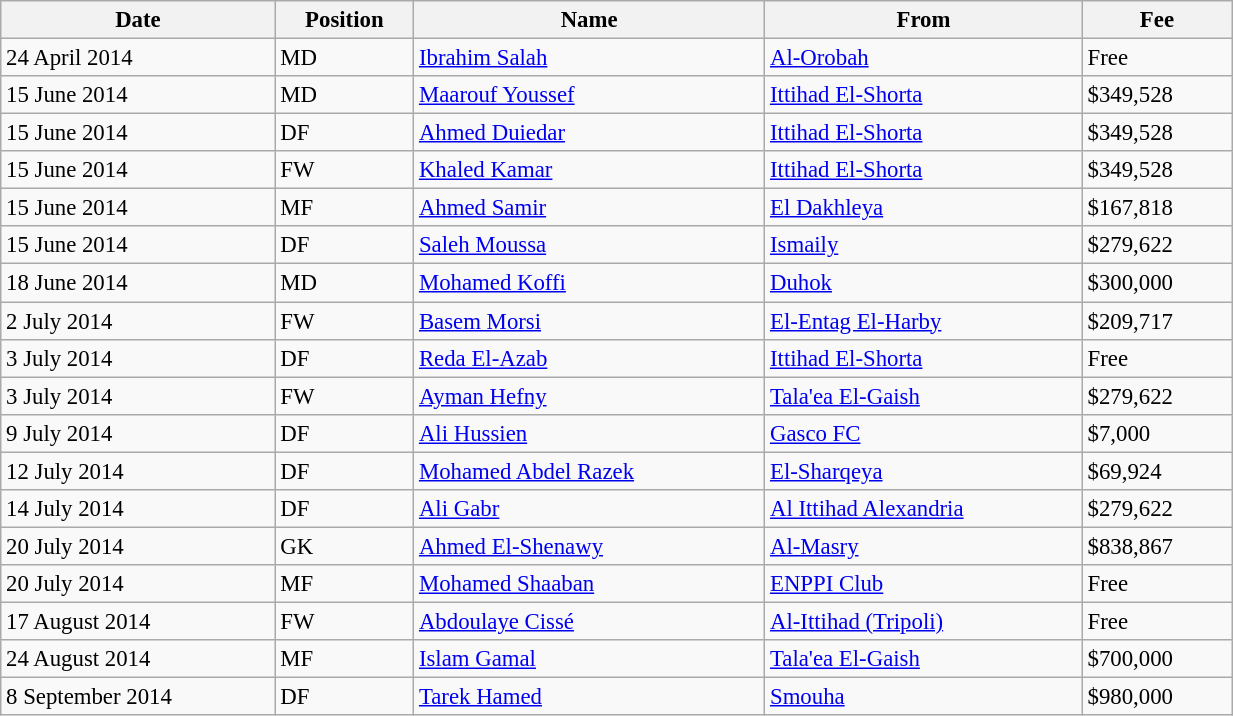<table width=65% class="wikitable" style="text-align:center; font-size:95%; text-align:left">
<tr>
<th><strong>Date</strong></th>
<th><strong>Position</strong></th>
<th><strong>Name</strong></th>
<th><strong>From</strong></th>
<th><strong>Fee</strong></th>
</tr>
<tr --->
<td>24 April 2014</td>
<td>MD</td>
<td> <a href='#'>Ibrahim Salah</a></td>
<td> <a href='#'>Al-Orobah</a></td>
<td>Free</td>
</tr>
<tr --->
<td>15 June 2014</td>
<td>MD</td>
<td> <a href='#'>Maarouf Youssef</a></td>
<td> <a href='#'>Ittihad El-Shorta</a></td>
<td>$349,528</td>
</tr>
<tr --->
<td>15 June 2014</td>
<td>DF</td>
<td> <a href='#'>Ahmed Duiedar</a></td>
<td> <a href='#'>Ittihad El-Shorta</a></td>
<td>$349,528</td>
</tr>
<tr --->
<td>15 June 2014</td>
<td>FW</td>
<td> <a href='#'>Khaled Kamar</a></td>
<td> <a href='#'>Ittihad El-Shorta</a></td>
<td>$349,528</td>
</tr>
<tr --->
<td>15 June 2014</td>
<td>MF</td>
<td> <a href='#'>Ahmed Samir</a></td>
<td> <a href='#'>El Dakhleya</a></td>
<td>$167,818</td>
</tr>
<tr --->
<td>15 June 2014</td>
<td>DF</td>
<td> <a href='#'>Saleh Moussa</a></td>
<td> <a href='#'>Ismaily</a></td>
<td>$279,622</td>
</tr>
<tr --->
<td>18 June 2014</td>
<td>MD</td>
<td> <a href='#'>Mohamed Koffi</a></td>
<td> <a href='#'>Duhok</a></td>
<td>$300,000</td>
</tr>
<tr --->
<td>2 July 2014</td>
<td>FW</td>
<td> <a href='#'>Basem Morsi</a></td>
<td> <a href='#'>El-Entag El-Harby</a></td>
<td>$209,717</td>
</tr>
<tr --->
<td>3 July 2014</td>
<td>DF</td>
<td> <a href='#'>Reda El-Azab</a></td>
<td> <a href='#'>Ittihad El-Shorta</a></td>
<td>Free</td>
</tr>
<tr --->
<td>3 July 2014</td>
<td>FW</td>
<td> <a href='#'>Ayman Hefny</a></td>
<td> <a href='#'>Tala'ea El-Gaish</a></td>
<td>$279,622</td>
</tr>
<tr --->
<td>9 July 2014</td>
<td>DF</td>
<td> <a href='#'>Ali Hussien</a></td>
<td> <a href='#'>Gasco FC</a></td>
<td>$7,000</td>
</tr>
<tr --->
<td>12 July 2014</td>
<td>DF</td>
<td> <a href='#'>Mohamed Abdel Razek</a></td>
<td> <a href='#'>El-Sharqeya</a></td>
<td>$69,924</td>
</tr>
<tr --->
<td>14 July 2014</td>
<td>DF</td>
<td> <a href='#'>Ali Gabr</a></td>
<td> <a href='#'>Al Ittihad Alexandria</a></td>
<td>$279,622</td>
</tr>
<tr --->
<td>20 July 2014</td>
<td>GK</td>
<td> <a href='#'>Ahmed El-Shenawy</a></td>
<td> <a href='#'>Al-Masry</a></td>
<td>$838,867</td>
</tr>
<tr --->
<td>20 July 2014</td>
<td>MF</td>
<td> <a href='#'>Mohamed Shaaban</a></td>
<td> <a href='#'>ENPPI Club</a></td>
<td>Free</td>
</tr>
<tr --->
<td>17 August 2014</td>
<td>FW</td>
<td> <a href='#'>Abdoulaye Cissé</a></td>
<td> <a href='#'>Al-Ittihad (Tripoli)</a></td>
<td>Free</td>
</tr>
<tr --->
<td>24 August 2014</td>
<td>MF</td>
<td> <a href='#'>Islam Gamal</a></td>
<td> <a href='#'>Tala'ea El-Gaish</a></td>
<td>$700,000</td>
</tr>
<tr --->
<td>8 September 2014</td>
<td>DF</td>
<td> <a href='#'>Tarek Hamed</a></td>
<td> <a href='#'>Smouha</a></td>
<td>$980,000</td>
</tr>
</table>
